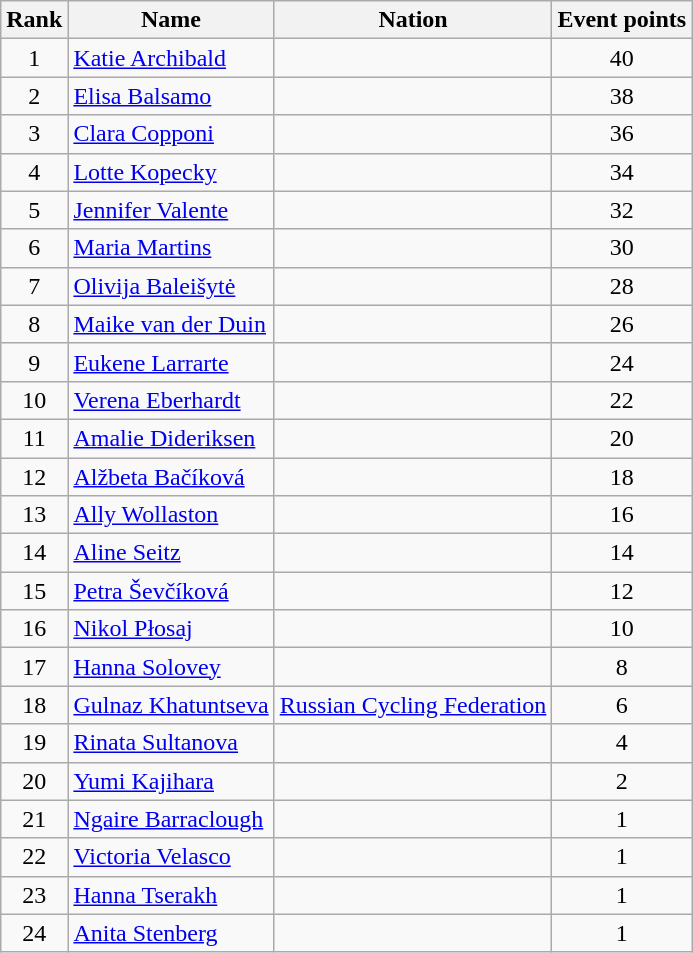<table class="wikitable sortable" style="text-align:center">
<tr>
<th>Rank</th>
<th>Name</th>
<th>Nation</th>
<th>Event points</th>
</tr>
<tr>
<td>1</td>
<td align=left><a href='#'>Katie Archibald</a></td>
<td align=left></td>
<td>40</td>
</tr>
<tr>
<td>2</td>
<td align=left><a href='#'>Elisa Balsamo</a></td>
<td align=left></td>
<td>38</td>
</tr>
<tr>
<td>3</td>
<td align=left><a href='#'>Clara Copponi</a></td>
<td align=left></td>
<td>36</td>
</tr>
<tr>
<td>4</td>
<td align=left><a href='#'>Lotte Kopecky</a></td>
<td align=left></td>
<td>34</td>
</tr>
<tr>
<td>5</td>
<td align=left><a href='#'>Jennifer Valente</a></td>
<td align=left></td>
<td>32</td>
</tr>
<tr>
<td>6</td>
<td align=left><a href='#'>Maria Martins</a></td>
<td align=left></td>
<td>30</td>
</tr>
<tr>
<td>7</td>
<td align=left><a href='#'>Olivija Baleišytė</a></td>
<td align=left></td>
<td>28</td>
</tr>
<tr>
<td>8</td>
<td align=left><a href='#'>Maike van der Duin</a></td>
<td align=left></td>
<td>26</td>
</tr>
<tr>
<td>9</td>
<td align=left><a href='#'>Eukene Larrarte</a></td>
<td align=left></td>
<td>24</td>
</tr>
<tr>
<td>10</td>
<td align=left><a href='#'>Verena Eberhardt</a></td>
<td align=left></td>
<td>22</td>
</tr>
<tr>
<td>11</td>
<td align=left><a href='#'>Amalie Dideriksen</a></td>
<td align=left></td>
<td>20</td>
</tr>
<tr>
<td>12</td>
<td align=left><a href='#'>Alžbeta Bačíková</a></td>
<td align=left></td>
<td>18</td>
</tr>
<tr>
<td>13</td>
<td align=left><a href='#'>Ally Wollaston</a></td>
<td align=left></td>
<td>16</td>
</tr>
<tr>
<td>14</td>
<td align=left><a href='#'>Aline Seitz</a></td>
<td align=left></td>
<td>14</td>
</tr>
<tr>
<td>15</td>
<td align=left><a href='#'>Petra Ševčíková</a></td>
<td align=left></td>
<td>12</td>
</tr>
<tr>
<td>16</td>
<td align=left><a href='#'>Nikol Płosaj</a></td>
<td align=left></td>
<td>10</td>
</tr>
<tr>
<td>17</td>
<td align=left><a href='#'>Hanna Solovey</a></td>
<td align=left></td>
<td>8</td>
</tr>
<tr>
<td>18</td>
<td align=left><a href='#'>Gulnaz Khatuntseva</a></td>
<td align=left><a href='#'>Russian Cycling Federation</a></td>
<td>6</td>
</tr>
<tr>
<td>19</td>
<td align=left><a href='#'>Rinata Sultanova</a></td>
<td align=left></td>
<td>4</td>
</tr>
<tr>
<td>20</td>
<td align=left><a href='#'>Yumi Kajihara</a></td>
<td align=left></td>
<td>2</td>
</tr>
<tr>
<td>21</td>
<td align=left><a href='#'>Ngaire Barraclough</a></td>
<td align=left></td>
<td>1</td>
</tr>
<tr>
<td>22</td>
<td align=left><a href='#'>Victoria Velasco</a></td>
<td align=left></td>
<td>1</td>
</tr>
<tr>
<td>23</td>
<td align=left><a href='#'>Hanna Tserakh</a></td>
<td align=left></td>
<td>1</td>
</tr>
<tr>
<td>24</td>
<td align=left><a href='#'>Anita Stenberg</a></td>
<td align=left></td>
<td>1</td>
</tr>
</table>
